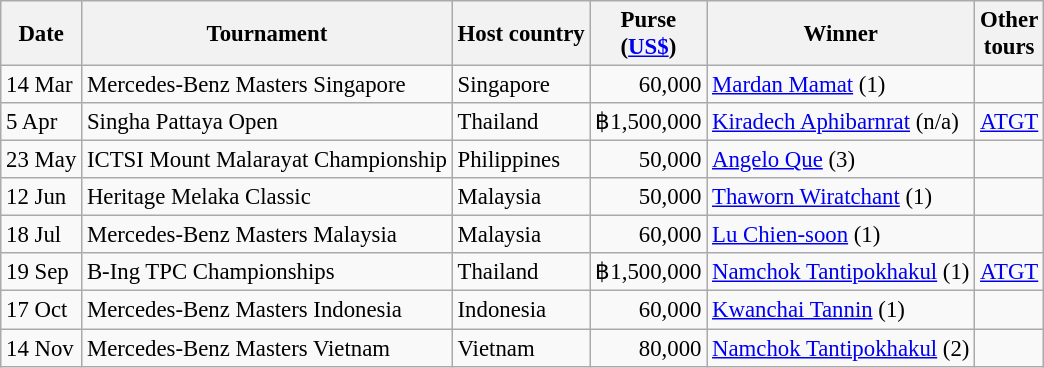<table class="wikitable" style="font-size:95%">
<tr>
<th>Date</th>
<th>Tournament</th>
<th>Host country</th>
<th>Purse<br>(<a href='#'>US$</a>)</th>
<th>Winner</th>
<th>Other<br>tours</th>
</tr>
<tr>
<td>14 Mar</td>
<td>Mercedes-Benz Masters Singapore</td>
<td>Singapore</td>
<td align=right>60,000</td>
<td> <a href='#'>Mardan Mamat</a> (1)</td>
<td></td>
</tr>
<tr>
<td>5 Apr</td>
<td>Singha Pattaya Open</td>
<td>Thailand</td>
<td align=right>฿1,500,000</td>
<td> <a href='#'>Kiradech Aphibarnrat</a> (n/a)</td>
<td><a href='#'>ATGT</a></td>
</tr>
<tr>
<td>23 May</td>
<td>ICTSI Mount Malarayat Championship</td>
<td>Philippines</td>
<td align=right>50,000</td>
<td> <a href='#'>Angelo Que</a> (3)</td>
<td></td>
</tr>
<tr>
<td>12 Jun</td>
<td>Heritage Melaka Classic</td>
<td>Malaysia</td>
<td align=right>50,000</td>
<td> <a href='#'>Thaworn Wiratchant</a> (1)</td>
<td></td>
</tr>
<tr>
<td>18 Jul</td>
<td>Mercedes-Benz Masters Malaysia</td>
<td>Malaysia</td>
<td align=right>60,000</td>
<td> <a href='#'>Lu Chien-soon</a> (1)</td>
<td></td>
</tr>
<tr>
<td>19 Sep</td>
<td>B-Ing TPC Championships</td>
<td>Thailand</td>
<td align=right>฿1,500,000</td>
<td> <a href='#'>Namchok Tantipokhakul</a> (1)</td>
<td><a href='#'>ATGT</a></td>
</tr>
<tr>
<td>17 Oct</td>
<td>Mercedes-Benz Masters Indonesia</td>
<td>Indonesia</td>
<td align=right>60,000</td>
<td> <a href='#'>Kwanchai Tannin</a> (1)</td>
<td></td>
</tr>
<tr>
<td>14 Nov</td>
<td>Mercedes-Benz Masters Vietnam</td>
<td>Vietnam</td>
<td align=right>80,000</td>
<td> <a href='#'>Namchok Tantipokhakul</a> (2)</td>
<td></td>
</tr>
</table>
